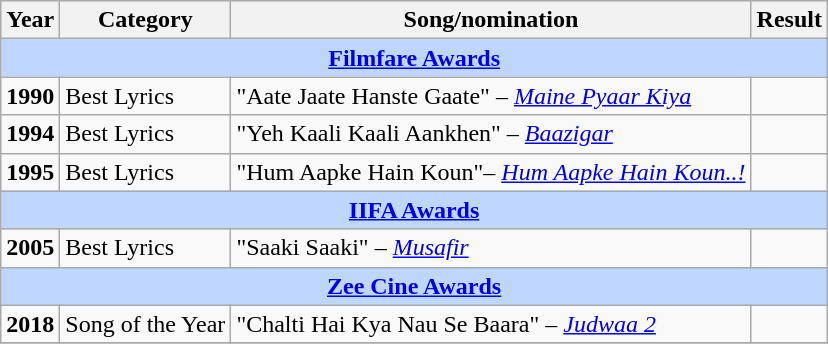<table class="wikitable">
<tr style="background:#ebf5ff;">
<th>Year</th>
<th>Category</th>
<th>Song/nomination</th>
<th>Result</th>
</tr>
<tr style="background:#bfd7ff;">
<td colspan="4" style="text-align:center;"><strong><a href='#'>Filmfare Awards</a></strong></td>
</tr>
<tr>
<td><strong>1990</strong></td>
<td>Best Lyrics</td>
<td>"Aate Jaate Hanste Gaate" – <em><a href='#'>Maine Pyaar Kiya</a></em></td>
<td></td>
</tr>
<tr>
<td><strong>1994</strong></td>
<td>Best Lyrics</td>
<td>"Yeh Kaali Kaali Aankhen" – <em><a href='#'>Baazigar</a></em></td>
<td></td>
</tr>
<tr>
<td><strong>1995</strong></td>
<td>Best Lyrics</td>
<td>"Hum Aapke Hain Koun"– <em><a href='#'>Hum Aapke Hain Koun..!</a></em></td>
<td></td>
</tr>
<tr style="background:#bfd7ff;">
<td colspan="4" style="text-align:center;"><strong><a href='#'>IIFA Awards</a></strong></td>
</tr>
<tr>
<td><strong>2005</strong></td>
<td>Best Lyrics</td>
<td>"Saaki Saaki" – <em><a href='#'>Musafir</a></em></td>
<td></td>
</tr>
<tr style="background:#bfd7ff;">
<td colspan="4" style="text-align:center;"><strong><a href='#'>Zee Cine Awards</a></strong></td>
</tr>
<tr>
<td><strong>2018</strong></td>
<td>Song of the Year</td>
<td>"Chalti Hai Kya Nau Se Baara" – <em><a href='#'>Judwaa 2</a></em></td>
<td></td>
</tr>
<tr>
</tr>
</table>
